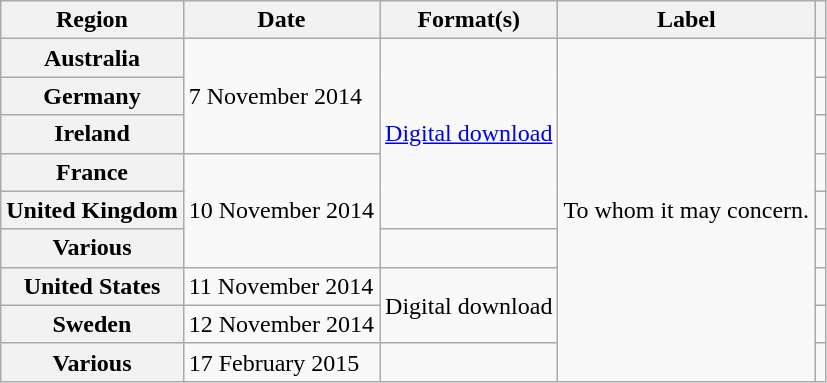<table class="wikitable plainrowheaders">
<tr>
<th scope="col">Region</th>
<th scope="col">Date</th>
<th scope="col">Format(s)</th>
<th scope="col">Label</th>
<th scope="col"></th>
</tr>
<tr>
<th scope="row">Australia</th>
<td rowspan="3">7 November 2014</td>
<td rowspan="5"><a href='#'>Digital download</a></td>
<td rowspan="9">To whom it may concern.</td>
<td align="center"></td>
</tr>
<tr>
<th scope="row">Germany</th>
<td align="center"></td>
</tr>
<tr>
<th scope="row">Ireland</th>
<td align="center"></td>
</tr>
<tr>
<th scope="row">France</th>
<td rowspan="3">10 November 2014</td>
<td align="center"></td>
</tr>
<tr>
<th scope="row">United Kingdom</th>
<td align="center"></td>
</tr>
<tr>
<th scope="row">Various</th>
<td></td>
<td align="center"></td>
</tr>
<tr>
<th scope="row">United States</th>
<td>11 November 2014</td>
<td rowspan="2">Digital download</td>
<td align="center"></td>
</tr>
<tr>
<th scope="row">Sweden</th>
<td>12 November 2014</td>
<td align="center"></td>
</tr>
<tr>
<th scope="row">Various</th>
<td>17 February 2015</td>
<td></td>
<td align="center"></td>
</tr>
</table>
